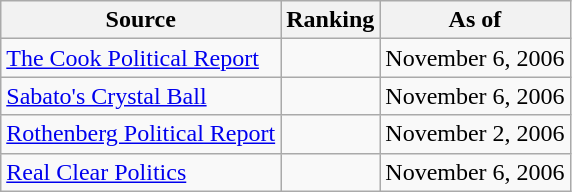<table class="wikitable" style="text-align:center">
<tr>
<th>Source</th>
<th>Ranking</th>
<th>As of</th>
</tr>
<tr>
<td align=left><a href='#'>The Cook Political Report</a></td>
<td></td>
<td>November 6, 2006</td>
</tr>
<tr>
<td align=left><a href='#'>Sabato's Crystal Ball</a></td>
<td></td>
<td>November 6, 2006</td>
</tr>
<tr>
<td align=left><a href='#'>Rothenberg Political Report</a></td>
<td></td>
<td>November 2, 2006</td>
</tr>
<tr>
<td align=left><a href='#'>Real Clear Politics</a></td>
<td></td>
<td>November 6, 2006</td>
</tr>
</table>
